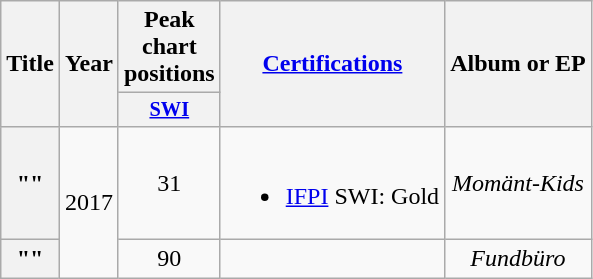<table class="wikitable plainrowheaders" style="text-align:center;">
<tr>
<th scope="col" rowspan="2">Title</th>
<th scope="col" rowspan="2">Year</th>
<th scope="col" colspan="1">Peak chart positions</th>
<th scope="col" rowspan="2"><a href='#'>Certifications</a></th>
<th scope="col" rowspan="2">Album or EP</th>
</tr>
<tr>
<th scope="col" style="width:3em;font-size:85%;"><a href='#'>SWI</a><br></th>
</tr>
<tr>
<th scope="row">""</th>
<td rowspan="2">2017</td>
<td>31</td>
<td><br><ul><li><a href='#'>IFPI</a> SWI: Gold</li></ul></td>
<td><em>Momänt-Kids</em></td>
</tr>
<tr>
<th scope="row">""</th>
<td>90</td>
<td></td>
<td><em>Fundbüro</em></td>
</tr>
</table>
